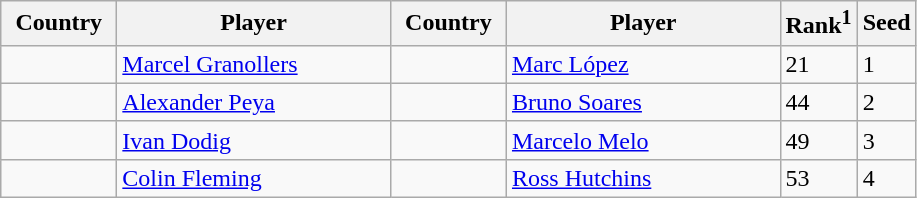<table class="sortable wikitable">
<tr>
<th width="70">Country</th>
<th width="175">Player</th>
<th width="70">Country</th>
<th width="175">Player</th>
<th>Rank<sup>1</sup></th>
<th>Seed</th>
</tr>
<tr>
<td></td>
<td><a href='#'>Marcel Granollers</a></td>
<td></td>
<td><a href='#'>Marc López</a></td>
<td>21</td>
<td>1</td>
</tr>
<tr>
<td></td>
<td><a href='#'>Alexander Peya</a></td>
<td></td>
<td><a href='#'>Bruno Soares</a></td>
<td>44</td>
<td>2</td>
</tr>
<tr>
<td></td>
<td><a href='#'>Ivan Dodig</a></td>
<td></td>
<td><a href='#'>Marcelo Melo</a></td>
<td>49</td>
<td>3</td>
</tr>
<tr>
<td></td>
<td><a href='#'>Colin Fleming</a></td>
<td></td>
<td><a href='#'>Ross Hutchins</a></td>
<td>53</td>
<td>4</td>
</tr>
</table>
